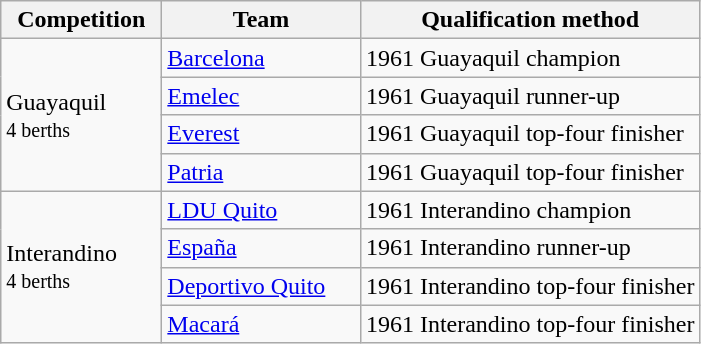<table class="wikitable">
<tr>
<th width=100>Competition</th>
<th width=125>Team</th>
<th>Qualification method</th>
</tr>
<tr>
<td rowspan="4">Guayaquil<br><small>4 berths</small></td>
<td><a href='#'>Barcelona</a></td>
<td>1961 Guayaquil champion</td>
</tr>
<tr>
<td><a href='#'>Emelec</a></td>
<td>1961 Guayaquil runner-up</td>
</tr>
<tr>
<td><a href='#'>Everest</a></td>
<td>1961 Guayaquil top-four finisher</td>
</tr>
<tr>
<td><a href='#'>Patria</a></td>
<td>1961 Guayaquil top-four finisher</td>
</tr>
<tr>
<td rowspan="4">Interandino<br><small>4 berths</small></td>
<td><a href='#'>LDU Quito</a></td>
<td>1961 Interandino champion</td>
</tr>
<tr>
<td><a href='#'>España</a></td>
<td>1961 Interandino runner-up</td>
</tr>
<tr>
<td><a href='#'>Deportivo Quito</a></td>
<td>1961 Interandino top-four finisher</td>
</tr>
<tr>
<td><a href='#'>Macará</a></td>
<td>1961 Interandino top-four finisher</td>
</tr>
</table>
